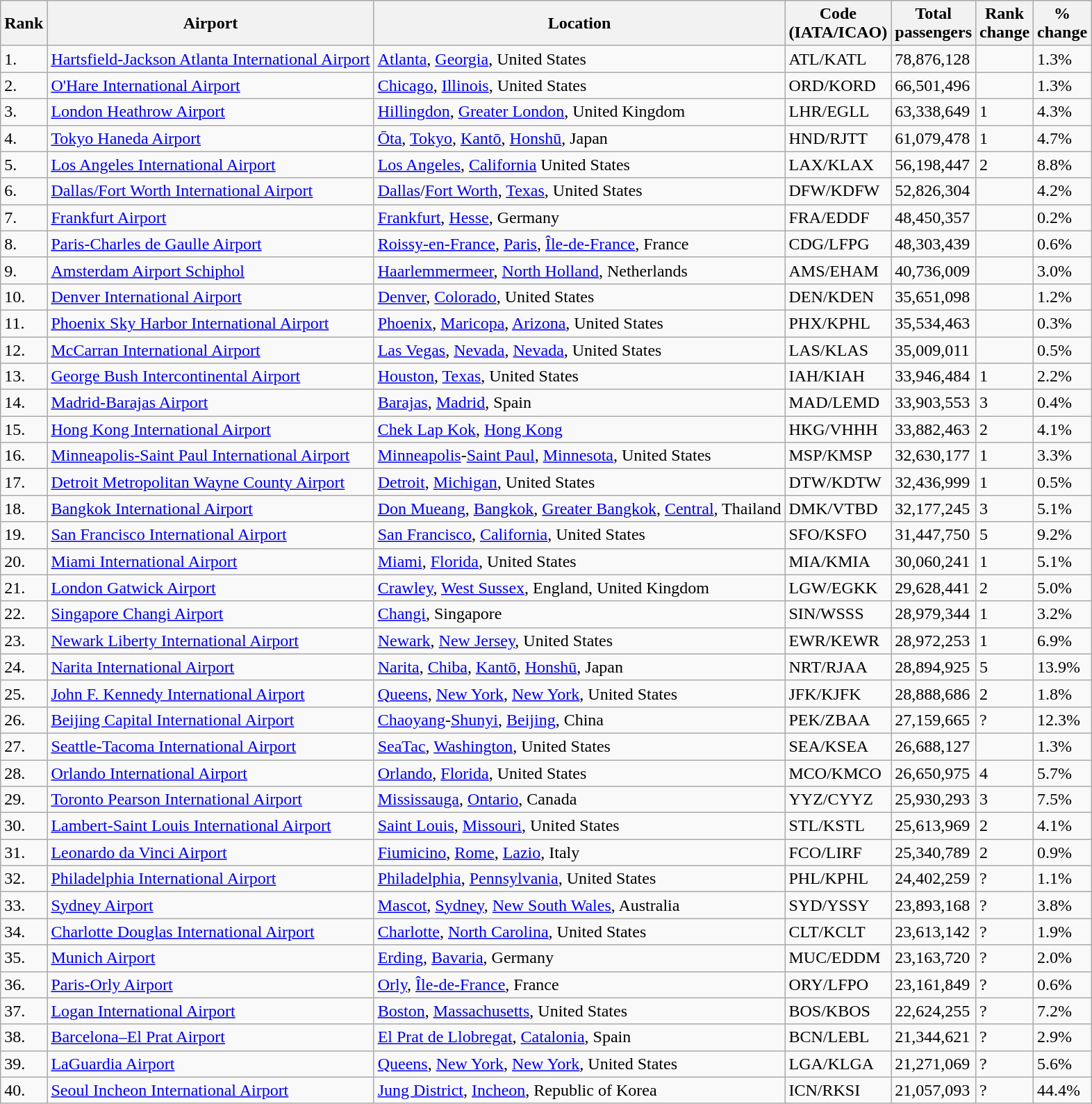<table class="wikitable sortable" style="-size: 85%" width= align=>
<tr style="background:lightgrey;">
<th>Rank</th>
<th>Airport</th>
<th>Location</th>
<th>Code<br>(IATA/ICAO)</th>
<th>Total<br>passengers</th>
<th>Rank<br>change</th>
<th>%<br>change</th>
</tr>
<tr>
<td>1.</td>
<td> <a href='#'>Hartsfield-Jackson Atlanta International Airport</a></td>
<td><a href='#'>Atlanta</a>, <a href='#'>Georgia</a>, United States</td>
<td>ATL/KATL</td>
<td>78,876,128</td>
<td></td>
<td>1.3%</td>
</tr>
<tr>
<td>2.</td>
<td> <a href='#'>O'Hare International Airport</a></td>
<td><a href='#'>Chicago</a>, <a href='#'>Illinois</a>, United States</td>
<td>ORD/KORD</td>
<td>66,501,496</td>
<td></td>
<td>1.3%</td>
</tr>
<tr>
<td>3.</td>
<td> <a href='#'>London Heathrow Airport</a></td>
<td><a href='#'>Hillingdon</a>, <a href='#'>Greater London</a>, United Kingdom</td>
<td>LHR/EGLL</td>
<td>63,338,649</td>
<td>1</td>
<td>4.3%</td>
</tr>
<tr>
<td>4.</td>
<td> <a href='#'>Tokyo Haneda Airport</a></td>
<td><a href='#'>Ōta</a>, <a href='#'>Tokyo</a>, <a href='#'>Kantō</a>, <a href='#'>Honshū</a>, Japan</td>
<td>HND/RJTT</td>
<td>61,079,478</td>
<td>1</td>
<td>4.7%</td>
</tr>
<tr>
<td>5.</td>
<td> <a href='#'>Los Angeles International Airport</a></td>
<td><a href='#'>Los Angeles</a>, <a href='#'>California</a> United States</td>
<td>LAX/KLAX</td>
<td>56,198,447</td>
<td>2</td>
<td>8.8%</td>
</tr>
<tr>
<td>6.</td>
<td> <a href='#'>Dallas/Fort Worth International Airport</a></td>
<td><a href='#'>Dallas</a>/<a href='#'>Fort Worth</a>, <a href='#'>Texas</a>, United States</td>
<td>DFW/KDFW</td>
<td>52,826,304</td>
<td></td>
<td>4.2%</td>
</tr>
<tr>
<td>7.</td>
<td> <a href='#'>Frankfurt Airport</a></td>
<td><a href='#'>Frankfurt</a>, <a href='#'>Hesse</a>, Germany</td>
<td>FRA/EDDF</td>
<td>48,450,357</td>
<td></td>
<td>0.2%</td>
</tr>
<tr>
<td>8.</td>
<td> <a href='#'>Paris-Charles de Gaulle Airport</a></td>
<td><a href='#'>Roissy-en-France</a>, <a href='#'>Paris</a>, <a href='#'>Île-de-France</a>, France</td>
<td>CDG/LFPG</td>
<td>48,303,439</td>
<td></td>
<td>0.6%</td>
</tr>
<tr>
<td>9.</td>
<td> <a href='#'>Amsterdam Airport Schiphol</a></td>
<td><a href='#'>Haarlemmermeer</a>, <a href='#'>North Holland</a>, Netherlands</td>
<td>AMS/EHAM</td>
<td>40,736,009</td>
<td></td>
<td>3.0%</td>
</tr>
<tr>
<td>10.</td>
<td> <a href='#'>Denver International Airport</a></td>
<td><a href='#'>Denver</a>, <a href='#'>Colorado</a>, United States</td>
<td>DEN/KDEN</td>
<td>35,651,098</td>
<td></td>
<td>1.2%</td>
</tr>
<tr>
<td>11.</td>
<td> <a href='#'>Phoenix Sky Harbor International Airport</a></td>
<td><a href='#'>Phoenix</a>, <a href='#'>Maricopa</a>, <a href='#'>Arizona</a>, United States</td>
<td>PHX/KPHL</td>
<td>35,534,463</td>
<td></td>
<td>0.3%</td>
</tr>
<tr>
<td>12.</td>
<td> <a href='#'>McCarran International Airport</a></td>
<td><a href='#'>Las Vegas</a>, <a href='#'>Nevada</a>, <a href='#'>Nevada</a>, United States</td>
<td>LAS/KLAS</td>
<td>35,009,011</td>
<td></td>
<td>0.5%</td>
</tr>
<tr>
<td>13.</td>
<td> <a href='#'>George Bush Intercontinental Airport</a></td>
<td><a href='#'>Houston</a>, <a href='#'>Texas</a>, United States</td>
<td>IAH/KIAH</td>
<td>33,946,484</td>
<td>1</td>
<td>2.2%</td>
</tr>
<tr>
<td>14.</td>
<td> <a href='#'>Madrid-Barajas Airport</a></td>
<td><a href='#'>Barajas</a>, <a href='#'>Madrid</a>, Spain</td>
<td>MAD/LEMD</td>
<td>33,903,553</td>
<td>3</td>
<td>0.4%</td>
</tr>
<tr>
<td>15.</td>
<td> <a href='#'>Hong Kong International Airport</a></td>
<td><a href='#'>Chek Lap Kok</a>, <a href='#'>Hong Kong</a></td>
<td>HKG/VHHH</td>
<td>33,882,463</td>
<td>2</td>
<td>4.1%</td>
</tr>
<tr>
<td>16.</td>
<td> <a href='#'>Minneapolis-Saint Paul International Airport</a></td>
<td><a href='#'>Minneapolis</a>-<a href='#'>Saint Paul</a>, <a href='#'>Minnesota</a>, United States</td>
<td>MSP/KMSP</td>
<td>32,630,177</td>
<td>1</td>
<td>3.3%</td>
</tr>
<tr>
<td>17.</td>
<td> <a href='#'>Detroit Metropolitan Wayne County Airport</a></td>
<td><a href='#'>Detroit</a>, <a href='#'>Michigan</a>, United States</td>
<td>DTW/KDTW</td>
<td>32,436,999</td>
<td>1</td>
<td>0.5%</td>
</tr>
<tr>
<td>18.</td>
<td> <a href='#'>Bangkok International Airport</a></td>
<td><a href='#'>Don Mueang</a>, <a href='#'>Bangkok</a>, <a href='#'>Greater Bangkok</a>, <a href='#'>Central</a>, Thailand</td>
<td>DMK/VTBD</td>
<td>32,177,245</td>
<td>3</td>
<td>5.1%</td>
</tr>
<tr>
<td>19.</td>
<td> <a href='#'>San Francisco International Airport</a></td>
<td><a href='#'>San Francisco</a>, <a href='#'>California</a>, United States</td>
<td>SFO/KSFO</td>
<td>31,447,750</td>
<td>5</td>
<td>9.2%</td>
</tr>
<tr>
<td>20.</td>
<td> <a href='#'>Miami International Airport</a></td>
<td><a href='#'>Miami</a>, <a href='#'>Florida</a>, United States</td>
<td>MIA/KMIA</td>
<td>30,060,241</td>
<td>1</td>
<td>5.1%</td>
</tr>
<tr>
<td>21.</td>
<td> <a href='#'>London Gatwick Airport</a></td>
<td><a href='#'>Crawley</a>, <a href='#'>West Sussex</a>, England, United Kingdom</td>
<td>LGW/EGKK</td>
<td>29,628,441</td>
<td>2</td>
<td>5.0%</td>
</tr>
<tr>
<td>22.</td>
<td> <a href='#'>Singapore Changi Airport</a></td>
<td><a href='#'>Changi</a>, Singapore</td>
<td>SIN/WSSS</td>
<td>28,979,344</td>
<td>1</td>
<td>3.2%</td>
</tr>
<tr>
<td>23.</td>
<td> <a href='#'>Newark Liberty International Airport</a></td>
<td><a href='#'>Newark</a>, <a href='#'>New Jersey</a>, United States</td>
<td>EWR/KEWR</td>
<td>28,972,253</td>
<td>1</td>
<td>6.9%</td>
</tr>
<tr>
<td>24.</td>
<td> <a href='#'>Narita International Airport</a></td>
<td><a href='#'>Narita</a>, <a href='#'>Chiba</a>, <a href='#'>Kantō</a>, <a href='#'>Honshū</a>, Japan</td>
<td>NRT/RJAA</td>
<td>28,894,925</td>
<td>5</td>
<td>13.9%</td>
</tr>
<tr>
<td>25.</td>
<td> <a href='#'>John F. Kennedy International Airport</a></td>
<td><a href='#'>Queens</a>, <a href='#'>New York</a>, <a href='#'>New York</a>, United States</td>
<td>JFK/KJFK</td>
<td>28,888,686</td>
<td>2</td>
<td>1.8%</td>
</tr>
<tr>
<td>26.</td>
<td> <a href='#'>Beijing Capital International Airport</a></td>
<td><a href='#'>Chaoyang</a>-<a href='#'>Shunyi</a>, <a href='#'>Beijing</a>, China</td>
<td>PEK/ZBAA</td>
<td>27,159,665</td>
<td>?</td>
<td>12.3%</td>
</tr>
<tr>
<td>27.</td>
<td> <a href='#'>Seattle-Tacoma International Airport</a></td>
<td><a href='#'>SeaTac</a>, <a href='#'>Washington</a>, United States</td>
<td>SEA/KSEA</td>
<td>26,688,127</td>
<td></td>
<td>1.3%</td>
</tr>
<tr>
<td>28.</td>
<td> <a href='#'>Orlando International Airport</a></td>
<td><a href='#'>Orlando</a>, <a href='#'>Florida</a>, United States</td>
<td>MCO/KMCO</td>
<td>26,650,975</td>
<td>4</td>
<td>5.7%</td>
</tr>
<tr>
<td>29.</td>
<td> <a href='#'>Toronto Pearson International Airport</a></td>
<td><a href='#'>Mississauga</a>, <a href='#'>Ontario</a>, Canada</td>
<td>YYZ/CYYZ</td>
<td>25,930,293</td>
<td>3</td>
<td>7.5%</td>
</tr>
<tr>
<td>30.</td>
<td> <a href='#'>Lambert-Saint Louis International Airport</a></td>
<td><a href='#'>Saint Louis</a>, <a href='#'>Missouri</a>, United States</td>
<td>STL/KSTL</td>
<td>25,613,969</td>
<td>2</td>
<td>4.1%</td>
</tr>
<tr>
<td>31.</td>
<td> <a href='#'>Leonardo da Vinci Airport</a></td>
<td><a href='#'>Fiumicino</a>, <a href='#'>Rome</a>, <a href='#'>Lazio</a>, Italy</td>
<td>FCO/LIRF</td>
<td>25,340,789</td>
<td>2</td>
<td>0.9%</td>
</tr>
<tr>
<td>32.</td>
<td> <a href='#'>Philadelphia International Airport</a></td>
<td><a href='#'>Philadelphia</a>, <a href='#'>Pennsylvania</a>, United States</td>
<td>PHL/KPHL</td>
<td>24,402,259</td>
<td>?</td>
<td>1.1%</td>
</tr>
<tr>
<td>33.</td>
<td> <a href='#'>Sydney Airport</a></td>
<td><a href='#'>Mascot</a>, <a href='#'>Sydney</a>, <a href='#'>New South Wales</a>, Australia</td>
<td>SYD/YSSY</td>
<td>23,893,168</td>
<td>?</td>
<td>3.8%</td>
</tr>
<tr>
<td>34.</td>
<td> <a href='#'>Charlotte Douglas International Airport</a></td>
<td><a href='#'>Charlotte</a>, <a href='#'>North Carolina</a>, United States</td>
<td>CLT/KCLT</td>
<td>23,613,142</td>
<td>?</td>
<td>1.9%</td>
</tr>
<tr>
<td>35.</td>
<td> <a href='#'>Munich Airport</a></td>
<td><a href='#'>Erding</a>, <a href='#'>Bavaria</a>, Germany</td>
<td>MUC/EDDM</td>
<td>23,163,720</td>
<td>?</td>
<td>2.0%</td>
</tr>
<tr>
<td>36.</td>
<td> <a href='#'>Paris-Orly Airport</a></td>
<td><a href='#'>Orly</a>, <a href='#'>Île-de-France</a>, France</td>
<td>ORY/LFPO</td>
<td>23,161,849</td>
<td>?</td>
<td>0.6%</td>
</tr>
<tr>
<td>37.</td>
<td> <a href='#'>Logan International Airport</a></td>
<td><a href='#'>Boston</a>, <a href='#'>Massachusetts</a>, United States</td>
<td>BOS/KBOS</td>
<td>22,624,255</td>
<td>?</td>
<td>7.2%</td>
</tr>
<tr>
<td>38.</td>
<td> <a href='#'>Barcelona–El Prat Airport</a></td>
<td><a href='#'>El Prat de Llobregat</a>, <a href='#'>Catalonia</a>, Spain</td>
<td>BCN/LEBL</td>
<td>21,344,621</td>
<td>?</td>
<td>2.9%</td>
</tr>
<tr>
<td>39.</td>
<td> <a href='#'>LaGuardia Airport</a></td>
<td><a href='#'>Queens</a>, <a href='#'>New York</a>, <a href='#'>New York</a>, United States</td>
<td>LGA/KLGA</td>
<td>21,271,069</td>
<td>?</td>
<td>5.6%</td>
</tr>
<tr>
<td>40.</td>
<td> <a href='#'>Seoul Incheon International Airport</a></td>
<td><a href='#'>Jung District</a>, <a href='#'>Incheon</a>, Republic of Korea</td>
<td>ICN/RKSI</td>
<td>21,057,093</td>
<td>?</td>
<td>44.4%</td>
</tr>
</table>
